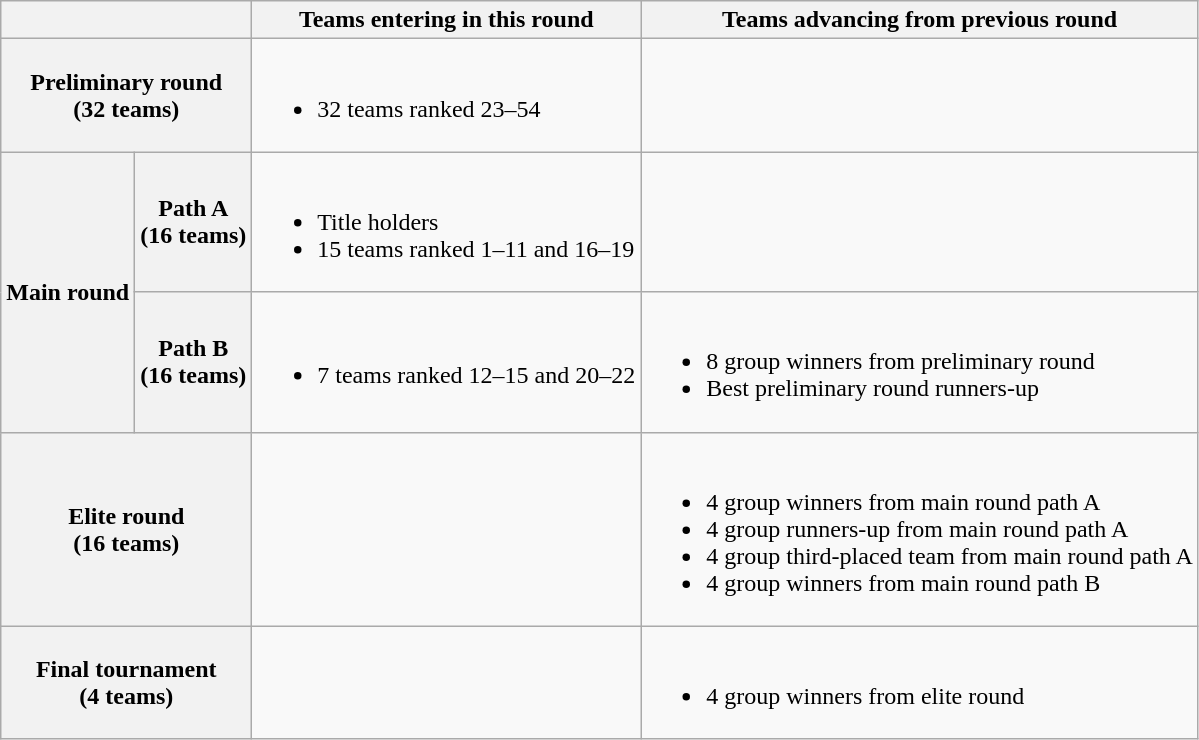<table class="wikitable">
<tr>
<th colspan=2></th>
<th>Teams entering in this round</th>
<th>Teams advancing from previous round</th>
</tr>
<tr>
<th colspan=2>Preliminary round<br>(32 teams)</th>
<td><br><ul><li>32 teams ranked 23–54</li></ul></td>
<td></td>
</tr>
<tr>
<th rowspan=2>Main round</th>
<th>Path A<br>(16 teams)</th>
<td><br><ul><li>Title holders</li><li>15 teams ranked 1–11 and 16–19</li></ul></td>
<td></td>
</tr>
<tr>
<th>Path B<br>(16 teams)</th>
<td><br><ul><li>7 teams ranked 12–15 and 20–22</li></ul></td>
<td><br><ul><li>8 group winners from preliminary round</li><li>Best preliminary round runners-up</li></ul></td>
</tr>
<tr>
<th colspan=2>Elite round<br>(16 teams)</th>
<td></td>
<td><br><ul><li>4 group winners from main round path A</li><li>4 group runners-up from main round path A</li><li>4 group third-placed team from main round path A</li><li>4 group winners from main round path B</li></ul></td>
</tr>
<tr>
<th colspan=2>Final tournament<br>(4 teams)</th>
<td></td>
<td><br><ul><li>4 group winners from elite round</li></ul></td>
</tr>
</table>
